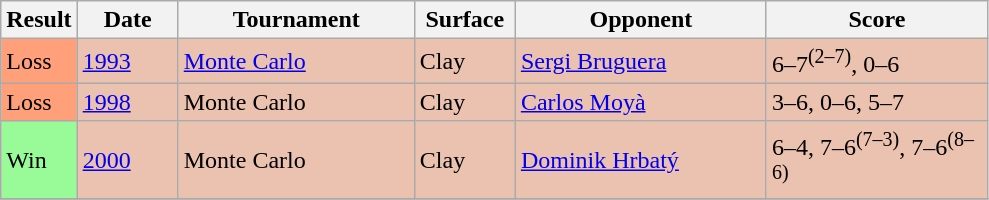<table class="sortable wikitable">
<tr>
<th style="width:40px">Result</th>
<th style="width:60px">Date</th>
<th style="width:150px">Tournament</th>
<th style="width:60px">Surface</th>
<th style="width:160px">Opponent</th>
<th style="width:140px" class="unsortable">Score</th>
</tr>
<tr style="background:#ebc2af;">
<td style="background:#ffa07a;">Loss</td>
<td><a href='#'>1993</a></td>
<td><a href='#'>Monte Carlo</a></td>
<td>Clay</td>
<td> <a href='#'>Sergi Bruguera</a></td>
<td>6–7<sup>(2–7)</sup>, 0–6</td>
</tr>
<tr style="background:#ebc2af;">
<td style="background:#ffa07a;">Loss</td>
<td><a href='#'>1998</a></td>
<td>Monte Carlo</td>
<td>Clay</td>
<td> <a href='#'>Carlos Moyà</a></td>
<td>3–6, 0–6, 5–7</td>
</tr>
<tr style="background:#ebc2af;">
<td style="background:#98fb98;">Win</td>
<td><a href='#'>2000</a></td>
<td>Monte Carlo</td>
<td>Clay</td>
<td> <a href='#'>Dominik Hrbatý</a></td>
<td>6–4, 7–6<sup>(7–3)</sup>, 7–6<sup>(8–6)</sup></td>
</tr>
<tr>
</tr>
</table>
